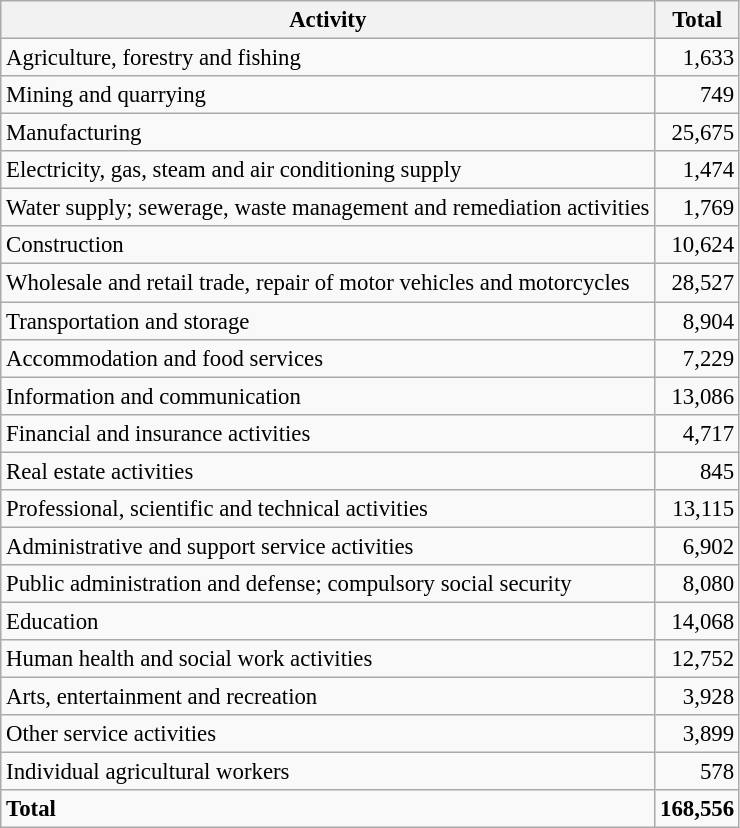<table class="wikitable sortable" style="font-size:95%;">
<tr>
<th>Activity</th>
<th>Total</th>
</tr>
<tr>
<td>Agriculture, forestry and fishing</td>
<td align="right">1,633</td>
</tr>
<tr>
<td>Mining and quarrying</td>
<td align="right">749</td>
</tr>
<tr>
<td>Manufacturing</td>
<td align="right">25,675</td>
</tr>
<tr>
<td>Electricity, gas, steam and air conditioning supply</td>
<td align="right">1,474</td>
</tr>
<tr>
<td>Water supply; sewerage, waste management and remediation activities</td>
<td align="right">1,769</td>
</tr>
<tr>
<td>Construction</td>
<td align="right">10,624</td>
</tr>
<tr>
<td>Wholesale and retail trade, repair of motor vehicles and motorcycles</td>
<td align="right">28,527</td>
</tr>
<tr>
<td>Transportation and storage</td>
<td align="right">8,904</td>
</tr>
<tr>
<td>Accommodation and food services</td>
<td align="right">7,229</td>
</tr>
<tr>
<td>Information and communication</td>
<td align="right">13,086</td>
</tr>
<tr>
<td>Financial and insurance activities</td>
<td align="right">4,717</td>
</tr>
<tr>
<td>Real estate activities</td>
<td align="right">845</td>
</tr>
<tr>
<td>Professional, scientific and technical activities</td>
<td align="right">13,115</td>
</tr>
<tr>
<td>Administrative and support service activities</td>
<td align="right">6,902</td>
</tr>
<tr>
<td>Public administration and defense; compulsory social security</td>
<td align="right">8,080</td>
</tr>
<tr>
<td>Education</td>
<td align="right">14,068</td>
</tr>
<tr>
<td>Human health and social work activities</td>
<td align="right">12,752</td>
</tr>
<tr>
<td>Arts, entertainment and recreation</td>
<td align="right">3,928</td>
</tr>
<tr>
<td>Other service activities</td>
<td align="right">3,899</td>
</tr>
<tr>
<td>Individual agricultural workers</td>
<td align="right">578</td>
</tr>
<tr class="sortbottom">
<td><strong>Total</strong></td>
<td align="right"><strong>168,556</strong></td>
</tr>
</table>
